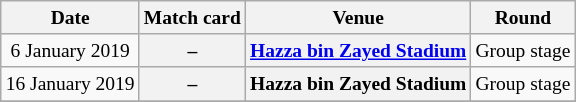<table class="wikitable" style="margin:1em auto 1em auto; text-align:center; font-size:small;">
<tr>
<th scope="col">Date</th>
<th scope="col">Match card</th>
<th scope="col">Venue</th>
<th scope="col">Round</th>
</tr>
<tr>
<td>6 January 2019</td>
<th scope="row"> –  </th>
<th scope="row"><a href='#'>Hazza bin Zayed Stadium</a></th>
<td>Group stage</td>
</tr>
<tr>
<td>16 January 2019</td>
<th scope="row"> –  </th>
<th scope="row">Hazza bin Zayed Stadium</th>
<td>Group stage</td>
</tr>
<tr>
</tr>
</table>
